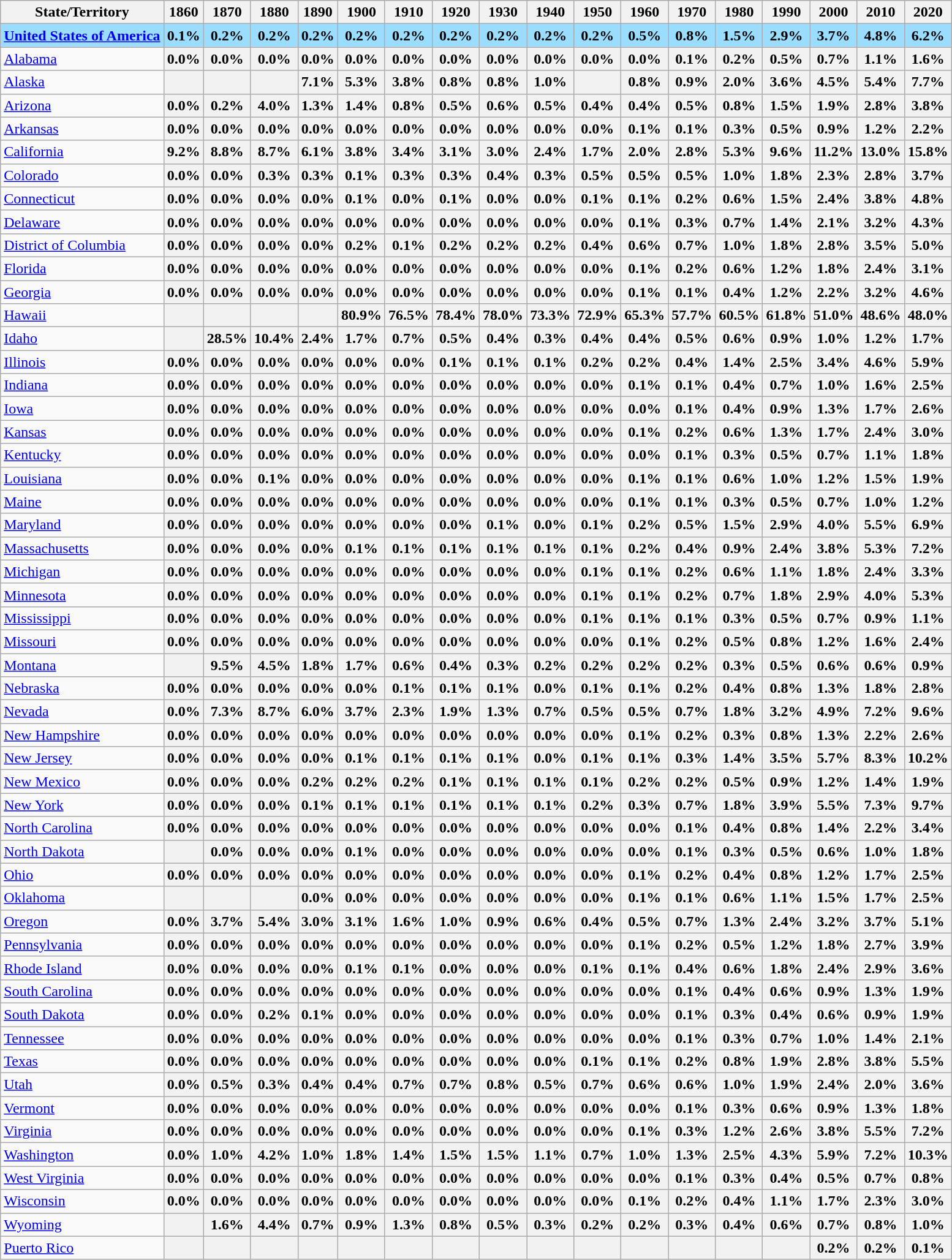<table class="sortable wikitable outercollapse">
<tr>
<th>State/Territory</th>
<th>1860</th>
<th>1870</th>
<th>1880</th>
<th>1890</th>
<th>1900</th>
<th>1910</th>
<th>1920</th>
<th>1930</th>
<th>1940</th>
<th>1950</th>
<th>1960</th>
<th>1970</th>
<th>1980</th>
<th>1990</th>
<th>2000</th>
<th>2010</th>
<th>2020</th>
</tr>
<tr>
<td style="background:#9bddff;"> <strong><a href='#'>United States of America</a></strong></td>
<th style="background:#9bddff;">0.1%</th>
<th style="background:#9bddff;">0.2%</th>
<th style="background:#9bddff;">0.2%</th>
<th style="background:#9bddff;">0.2%</th>
<th style="background:#9bddff;">0.2%</th>
<th style="background:#9bddff;">0.2%</th>
<th style="background:#9bddff;">0.2%</th>
<th style="background:#9bddff;">0.2%</th>
<th style="background:#9bddff;">0.2%</th>
<th style="background:#9bddff;">0.2%</th>
<th style="background:#9bddff;">0.5%</th>
<th style="background:#9bddff;">0.8%</th>
<th style="background:#9bddff;">1.5%</th>
<th style="background:#9bddff;">2.9%</th>
<th style="background:#9bddff;">3.7%</th>
<th style="background:#9bddff;">4.8%</th>
<th style="background:#9bddff;">6.2%</th>
</tr>
<tr>
<td>  <a href='#'>Alabama</a></td>
<th>0.0%</th>
<th>0.0%</th>
<th>0.0%</th>
<th>0.0%</th>
<th>0.0%</th>
<th>0.0%</th>
<th>0.0%</th>
<th>0.0%</th>
<th>0.0%</th>
<th>0.0%</th>
<th>0.0%</th>
<th>0.1%</th>
<th>0.2%</th>
<th>0.5%</th>
<th>0.7%</th>
<th>1.1%</th>
<th>1.6%</th>
</tr>
<tr>
<td>  <a href='#'>Alaska</a></td>
<th></th>
<th></th>
<th></th>
<th>7.1%</th>
<th>5.3%</th>
<th>3.8%</th>
<th>0.8%</th>
<th>0.8%</th>
<th>1.0%</th>
<th></th>
<th>0.8%</th>
<th>0.9%</th>
<th>2.0%</th>
<th>3.6%</th>
<th>4.5%</th>
<th>5.4%</th>
<th>7.7%</th>
</tr>
<tr>
<td> <a href='#'>Arizona</a></td>
<th>0.0%</th>
<th>0.2%</th>
<th>4.0%</th>
<th>1.3%</th>
<th>1.4%</th>
<th>0.8%</th>
<th>0.5%</th>
<th>0.6%</th>
<th>0.5%</th>
<th>0.4%</th>
<th>0.4%</th>
<th>0.5%</th>
<th>0.8%</th>
<th>1.5%</th>
<th>1.9%</th>
<th>2.8%</th>
<th>3.8%</th>
</tr>
<tr>
<td>  <a href='#'>Arkansas</a></td>
<th>0.0%</th>
<th>0.0%</th>
<th>0.0%</th>
<th>0.0%</th>
<th>0.0%</th>
<th>0.0%</th>
<th>0.0%</th>
<th>0.0%</th>
<th>0.0%</th>
<th>0.0%</th>
<th>0.1%</th>
<th>0.1%</th>
<th>0.3%</th>
<th>0.5%</th>
<th>0.9%</th>
<th>1.2%</th>
<th>2.2%</th>
</tr>
<tr>
<td> <a href='#'>California</a></td>
<th>9.2%</th>
<th>8.8%</th>
<th>8.7%</th>
<th>6.1%</th>
<th>3.8%</th>
<th>3.4%</th>
<th>3.1%</th>
<th>3.0%</th>
<th>2.4%</th>
<th>1.7%</th>
<th>2.0%</th>
<th>2.8%</th>
<th>5.3%</th>
<th>9.6%</th>
<th>11.2%</th>
<th>13.0%</th>
<th>15.8%</th>
</tr>
<tr>
<td> <a href='#'>Colorado</a></td>
<th>0.0%</th>
<th>0.0%</th>
<th>0.3%</th>
<th>0.3%</th>
<th>0.1%</th>
<th>0.3%</th>
<th>0.3%</th>
<th>0.4%</th>
<th>0.3%</th>
<th>0.5%</th>
<th>0.5%</th>
<th>0.5%</th>
<th>1.0%</th>
<th>1.8%</th>
<th>2.3%</th>
<th>2.8%</th>
<th>3.7%</th>
</tr>
<tr>
<td>  <a href='#'>Connecticut</a></td>
<th>0.0%</th>
<th>0.0%</th>
<th>0.0%</th>
<th>0.0%</th>
<th>0.1%</th>
<th>0.0%</th>
<th>0.1%</th>
<th>0.0%</th>
<th>0.0%</th>
<th>0.1%</th>
<th>0.1%</th>
<th>0.2%</th>
<th>0.6%</th>
<th>1.5%</th>
<th>2.4%</th>
<th>3.8%</th>
<th>4.8%</th>
</tr>
<tr>
<td>  <a href='#'>Delaware</a></td>
<th>0.0%</th>
<th>0.0%</th>
<th>0.0%</th>
<th>0.0%</th>
<th>0.0%</th>
<th>0.0%</th>
<th>0.0%</th>
<th>0.0%</th>
<th>0.0%</th>
<th>0.0%</th>
<th>0.1%</th>
<th>0.3%</th>
<th>0.7%</th>
<th>1.4%</th>
<th>2.1%</th>
<th>3.2%</th>
<th>4.3%</th>
</tr>
<tr>
<td> <a href='#'>District of Columbia</a></td>
<th>0.0%</th>
<th>0.0%</th>
<th>0.0%</th>
<th>0.0%</th>
<th>0.2%</th>
<th>0.1%</th>
<th>0.2%</th>
<th>0.2%</th>
<th>0.2%</th>
<th>0.4%</th>
<th>0.6%</th>
<th>0.7%</th>
<th>1.0%</th>
<th>1.8%</th>
<th>2.8%</th>
<th>3.5%</th>
<th>5.0%</th>
</tr>
<tr>
<td> <a href='#'>Florida</a></td>
<th>0.0%</th>
<th>0.0%</th>
<th>0.0%</th>
<th>0.0%</th>
<th>0.0%</th>
<th>0.0%</th>
<th>0.0%</th>
<th>0.0%</th>
<th>0.0%</th>
<th>0.0%</th>
<th>0.1%</th>
<th>0.2%</th>
<th>0.6%</th>
<th>1.2%</th>
<th>1.8%</th>
<th>2.4%</th>
<th>3.1%</th>
</tr>
<tr>
<td> <a href='#'>Georgia</a></td>
<th>0.0%</th>
<th>0.0%</th>
<th>0.0%</th>
<th>0.0%</th>
<th>0.0%</th>
<th>0.0%</th>
<th>0.0%</th>
<th>0.0%</th>
<th>0.0%</th>
<th>0.0%</th>
<th>0.1%</th>
<th>0.1%</th>
<th>0.4%</th>
<th>1.2%</th>
<th>2.2%</th>
<th>3.2%</th>
<th>4.6%</th>
</tr>
<tr>
<td> <a href='#'>Hawaii</a></td>
<th></th>
<th></th>
<th></th>
<th></th>
<th>80.9%</th>
<th>76.5%</th>
<th>78.4%</th>
<th>78.0%</th>
<th>73.3%</th>
<th>72.9%</th>
<th>65.3%</th>
<th>57.7%</th>
<th>60.5%</th>
<th>61.8%</th>
<th>51.0%</th>
<th>48.6%</th>
<th>48.0%</th>
</tr>
<tr>
<td> <a href='#'>Idaho</a></td>
<th></th>
<th>28.5%</th>
<th>10.4%</th>
<th>2.4%</th>
<th>1.7%</th>
<th>0.7%</th>
<th>0.5%</th>
<th>0.4%</th>
<th>0.3%</th>
<th>0.4%</th>
<th>0.4%</th>
<th>0.5%</th>
<th>0.6%</th>
<th>0.9%</th>
<th>1.0%</th>
<th>1.2%</th>
<th>1.7%</th>
</tr>
<tr>
<td> <a href='#'>Illinois</a></td>
<th>0.0%</th>
<th>0.0%</th>
<th>0.0%</th>
<th>0.0%</th>
<th>0.0%</th>
<th>0.0%</th>
<th>0.1%</th>
<th>0.1%</th>
<th>0.1%</th>
<th>0.2%</th>
<th>0.2%</th>
<th>0.4%</th>
<th>1.4%</th>
<th>2.5%</th>
<th>3.4%</th>
<th>4.6%</th>
<th>5.9%</th>
</tr>
<tr>
<td> <a href='#'>Indiana</a></td>
<th>0.0%</th>
<th>0.0%</th>
<th>0.0%</th>
<th>0.0%</th>
<th>0.0%</th>
<th>0.0%</th>
<th>0.0%</th>
<th>0.0%</th>
<th>0.0%</th>
<th>0.0%</th>
<th>0.1%</th>
<th>0.1%</th>
<th>0.4%</th>
<th>0.7%</th>
<th>1.0%</th>
<th>1.6%</th>
<th>2.5%</th>
</tr>
<tr>
<td> <a href='#'>Iowa</a></td>
<th>0.0%</th>
<th>0.0%</th>
<th>0.0%</th>
<th>0.0%</th>
<th>0.0%</th>
<th>0.0%</th>
<th>0.0%</th>
<th>0.0%</th>
<th>0.0%</th>
<th>0.0%</th>
<th>0.0%</th>
<th>0.1%</th>
<th>0.4%</th>
<th>0.9%</th>
<th>1.3%</th>
<th>1.7%</th>
<th>2.6%</th>
</tr>
<tr>
<td> <a href='#'>Kansas</a></td>
<th>0.0%</th>
<th>0.0%</th>
<th>0.0%</th>
<th>0.0%</th>
<th>0.0%</th>
<th>0.0%</th>
<th>0.0%</th>
<th>0.0%</th>
<th>0.0%</th>
<th>0.0%</th>
<th>0.1%</th>
<th>0.2%</th>
<th>0.6%</th>
<th>1.3%</th>
<th>1.7%</th>
<th>2.4%</th>
<th>3.0%</th>
</tr>
<tr>
<td> <a href='#'>Kentucky</a></td>
<th>0.0%</th>
<th>0.0%</th>
<th>0.0%</th>
<th>0.0%</th>
<th>0.0%</th>
<th>0.0%</th>
<th>0.0%</th>
<th>0.0%</th>
<th>0.0%</th>
<th>0.0%</th>
<th>0.0%</th>
<th>0.1%</th>
<th>0.3%</th>
<th>0.5%</th>
<th>0.7%</th>
<th>1.1%</th>
<th>1.8%</th>
</tr>
<tr>
<td> <a href='#'>Louisiana</a></td>
<th>0.0%</th>
<th>0.0%</th>
<th>0.1%</th>
<th>0.0%</th>
<th>0.0%</th>
<th>0.0%</th>
<th>0.0%</th>
<th>0.0%</th>
<th>0.0%</th>
<th>0.0%</th>
<th>0.1%</th>
<th>0.1%</th>
<th>0.6%</th>
<th>1.0%</th>
<th>1.2%</th>
<th>1.5%</th>
<th>1.9%</th>
</tr>
<tr>
<td> <a href='#'>Maine</a></td>
<th>0.0%</th>
<th>0.0%</th>
<th>0.0%</th>
<th>0.0%</th>
<th>0.0%</th>
<th>0.0%</th>
<th>0.0%</th>
<th>0.0%</th>
<th>0.0%</th>
<th>0.0%</th>
<th>0.1%</th>
<th>0.1%</th>
<th>0.3%</th>
<th>0.5%</th>
<th>0.7%</th>
<th>1.0%</th>
<th>1.2%</th>
</tr>
<tr>
<td> <a href='#'>Maryland</a></td>
<th>0.0%</th>
<th>0.0%</th>
<th>0.0%</th>
<th>0.0%</th>
<th>0.0%</th>
<th>0.0%</th>
<th>0.0%</th>
<th>0.1%</th>
<th>0.0%</th>
<th>0.1%</th>
<th>0.2%</th>
<th>0.5%</th>
<th>1.5%</th>
<th>2.9%</th>
<th>4.0%</th>
<th>5.5%</th>
<th>6.9%</th>
</tr>
<tr>
<td> <a href='#'>Massachusetts</a></td>
<th>0.0%</th>
<th>0.0%</th>
<th>0.0%</th>
<th>0.0%</th>
<th>0.1%</th>
<th>0.1%</th>
<th>0.1%</th>
<th>0.1%</th>
<th>0.1%</th>
<th>0.1%</th>
<th>0.2%</th>
<th>0.4%</th>
<th>0.9%</th>
<th>2.4%</th>
<th>3.8%</th>
<th>5.3%</th>
<th>7.2%</th>
</tr>
<tr>
<td> <a href='#'>Michigan</a></td>
<th>0.0%</th>
<th>0.0%</th>
<th>0.0%</th>
<th>0.0%</th>
<th>0.0%</th>
<th>0.0%</th>
<th>0.0%</th>
<th>0.0%</th>
<th>0.0%</th>
<th>0.1%</th>
<th>0.1%</th>
<th>0.2%</th>
<th>0.6%</th>
<th>1.1%</th>
<th>1.8%</th>
<th>2.4%</th>
<th>3.3%</th>
</tr>
<tr>
<td> <a href='#'>Minnesota</a></td>
<th>0.0%</th>
<th>0.0%</th>
<th>0.0%</th>
<th>0.0%</th>
<th>0.0%</th>
<th>0.0%</th>
<th>0.0%</th>
<th>0.0%</th>
<th>0.0%</th>
<th>0.1%</th>
<th>0.1%</th>
<th>0.2%</th>
<th>0.7%</th>
<th>1.8%</th>
<th>2.9%</th>
<th>4.0%</th>
<th>5.3%</th>
</tr>
<tr>
<td> <a href='#'>Mississippi</a></td>
<th>0.0%</th>
<th>0.0%</th>
<th>0.0%</th>
<th>0.0%</th>
<th>0.0%</th>
<th>0.0%</th>
<th>0.0%</th>
<th>0.0%</th>
<th>0.0%</th>
<th>0.1%</th>
<th>0.1%</th>
<th>0.1%</th>
<th>0.3%</th>
<th>0.5%</th>
<th>0.7%</th>
<th>0.9%</th>
<th>1.1%</th>
</tr>
<tr>
<td> <a href='#'>Missouri</a></td>
<th>0.0%</th>
<th>0.0%</th>
<th>0.0%</th>
<th>0.0%</th>
<th>0.0%</th>
<th>0.0%</th>
<th>0.0%</th>
<th>0.0%</th>
<th>0.0%</th>
<th>0.0%</th>
<th>0.1%</th>
<th>0.2%</th>
<th>0.5%</th>
<th>0.8%</th>
<th>1.2%</th>
<th>1.6%</th>
<th>2.4%</th>
</tr>
<tr>
<td> <a href='#'>Montana</a></td>
<th></th>
<th>9.5%</th>
<th>4.5%</th>
<th>1.8%</th>
<th>1.7%</th>
<th>0.6%</th>
<th>0.4%</th>
<th>0.3%</th>
<th>0.2%</th>
<th>0.2%</th>
<th>0.2%</th>
<th>0.2%</th>
<th>0.3%</th>
<th>0.5%</th>
<th>0.6%</th>
<th>0.6%</th>
<th>0.9%</th>
</tr>
<tr>
<td> <a href='#'>Nebraska</a></td>
<th>0.0%</th>
<th>0.0%</th>
<th>0.0%</th>
<th>0.0%</th>
<th>0.0%</th>
<th>0.1%</th>
<th>0.1%</th>
<th>0.1%</th>
<th>0.0%</th>
<th>0.1%</th>
<th>0.1%</th>
<th>0.2%</th>
<th>0.4%</th>
<th>0.8%</th>
<th>1.3%</th>
<th>1.8%</th>
<th>2.8%</th>
</tr>
<tr>
<td> <a href='#'>Nevada</a></td>
<th>0.0%</th>
<th>7.3%</th>
<th>8.7%</th>
<th>6.0%</th>
<th>3.7%</th>
<th>2.3%</th>
<th>1.9%</th>
<th>1.3%</th>
<th>0.7%</th>
<th>0.5%</th>
<th>0.5%</th>
<th>0.7%</th>
<th>1.8%</th>
<th>3.2%</th>
<th>4.9%</th>
<th>7.2%</th>
<th>9.6%</th>
</tr>
<tr>
<td> <a href='#'>New Hampshire</a></td>
<th>0.0%</th>
<th>0.0%</th>
<th>0.0%</th>
<th>0.0%</th>
<th>0.0%</th>
<th>0.0%</th>
<th>0.0%</th>
<th>0.0%</th>
<th>0.0%</th>
<th>0.0%</th>
<th>0.1%</th>
<th>0.2%</th>
<th>0.3%</th>
<th>0.8%</th>
<th>1.3%</th>
<th>2.2%</th>
<th>2.6%</th>
</tr>
<tr>
<td> <a href='#'>New Jersey</a></td>
<th>0.0%</th>
<th>0.0%</th>
<th>0.0%</th>
<th>0.0%</th>
<th>0.1%</th>
<th>0.1%</th>
<th>0.1%</th>
<th>0.1%</th>
<th>0.0%</th>
<th>0.1%</th>
<th>0.1%</th>
<th>0.3%</th>
<th>1.4%</th>
<th>3.5%</th>
<th>5.7%</th>
<th>8.3%</th>
<th>10.2%</th>
</tr>
<tr>
<td> <a href='#'>New Mexico</a></td>
<th>0.0%</th>
<th>0.0%</th>
<th>0.0%</th>
<th>0.2%</th>
<th>0.2%</th>
<th>0.2%</th>
<th>0.1%</th>
<th>0.1%</th>
<th>0.1%</th>
<th>0.1%</th>
<th>0.2%</th>
<th>0.2%</th>
<th>0.5%</th>
<th>0.9%</th>
<th>1.2%</th>
<th>1.4%</th>
<th>1.9%</th>
</tr>
<tr>
<td> <a href='#'>New York</a></td>
<th>0.0%</th>
<th>0.0%</th>
<th>0.0%</th>
<th>0.1%</th>
<th>0.1%</th>
<th>0.1%</th>
<th>0.1%</th>
<th>0.1%</th>
<th>0.1%</th>
<th>0.2%</th>
<th>0.3%</th>
<th>0.7%</th>
<th>1.8%</th>
<th>3.9%</th>
<th>5.5%</th>
<th>7.3%</th>
<th>9.7%</th>
</tr>
<tr>
<td> <a href='#'>North Carolina</a></td>
<th>0.0%</th>
<th>0.0%</th>
<th>0.0%</th>
<th>0.0%</th>
<th>0.0%</th>
<th>0.0%</th>
<th>0.0%</th>
<th>0.0%</th>
<th>0.0%</th>
<th>0.0%</th>
<th>0.0%</th>
<th>0.1%</th>
<th>0.4%</th>
<th>0.8%</th>
<th>1.4%</th>
<th>2.2%</th>
<th>3.4%</th>
</tr>
<tr>
<td> <a href='#'>North Dakota</a></td>
<th></th>
<th>0.0%</th>
<th>0.0%</th>
<th>0.0%</th>
<th>0.1%</th>
<th>0.0%</th>
<th>0.0%</th>
<th>0.0%</th>
<th>0.0%</th>
<th>0.0%</th>
<th>0.0%</th>
<th>0.1%</th>
<th>0.3%</th>
<th>0.5%</th>
<th>0.6%</th>
<th>1.0%</th>
<th>1.8%</th>
</tr>
<tr>
<td> <a href='#'>Ohio</a></td>
<th>0.0%</th>
<th>0.0%</th>
<th>0.0%</th>
<th>0.0%</th>
<th>0.0%</th>
<th>0.0%</th>
<th>0.0%</th>
<th>0.0%</th>
<th>0.0%</th>
<th>0.0%</th>
<th>0.1%</th>
<th>0.2%</th>
<th>0.4%</th>
<th>0.8%</th>
<th>1.2%</th>
<th>1.7%</th>
<th>2.5%</th>
</tr>
<tr>
<td> <a href='#'>Oklahoma</a></td>
<th></th>
<th></th>
<th></th>
<th>0.0%</th>
<th>0.0%</th>
<th>0.0%</th>
<th>0.0%</th>
<th>0.0%</th>
<th>0.0%</th>
<th>0.0%</th>
<th>0.1%</th>
<th>0.1%</th>
<th>0.6%</th>
<th>1.1%</th>
<th>1.5%</th>
<th>1.7%</th>
<th>2.5%</th>
</tr>
<tr>
<td> <a href='#'>Oregon</a></td>
<th>0.0%</th>
<th>3.7%</th>
<th>5.4%</th>
<th>3.0%</th>
<th>3.1%</th>
<th>1.6%</th>
<th>1.0%</th>
<th>0.9%</th>
<th>0.6%</th>
<th>0.4%</th>
<th>0.5%</th>
<th>0.7%</th>
<th>1.3%</th>
<th>2.4%</th>
<th>3.2%</th>
<th>3.7%</th>
<th>5.1%</th>
</tr>
<tr>
<td> <a href='#'>Pennsylvania</a></td>
<th>0.0%</th>
<th>0.0%</th>
<th>0.0%</th>
<th>0.0%</th>
<th>0.0%</th>
<th>0.0%</th>
<th>0.0%</th>
<th>0.0%</th>
<th>0.0%</th>
<th>0.0%</th>
<th>0.1%</th>
<th>0.2%</th>
<th>0.5%</th>
<th>1.2%</th>
<th>1.8%</th>
<th>2.7%</th>
<th>3.9%</th>
</tr>
<tr>
<td> <a href='#'>Rhode Island</a></td>
<th>0.0%</th>
<th>0.0%</th>
<th>0.0%</th>
<th>0.0%</th>
<th>0.1%</th>
<th>0.1%</th>
<th>0.0%</th>
<th>0.0%</th>
<th>0.0%</th>
<th>0.1%</th>
<th>0.1%</th>
<th>0.4%</th>
<th>0.6%</th>
<th>1.8%</th>
<th>2.4%</th>
<th>2.9%</th>
<th>3.6%</th>
</tr>
<tr>
<td> <a href='#'>South Carolina</a></td>
<th>0.0%</th>
<th>0.0%</th>
<th>0.0%</th>
<th>0.0%</th>
<th>0.0%</th>
<th>0.0%</th>
<th>0.0%</th>
<th>0.0%</th>
<th>0.0%</th>
<th>0.0%</th>
<th>0.0%</th>
<th>0.1%</th>
<th>0.4%</th>
<th>0.6%</th>
<th>0.9%</th>
<th>1.3%</th>
<th>1.9%</th>
</tr>
<tr>
<td> <a href='#'>South Dakota</a></td>
<th>0.0%</th>
<th>0.0%</th>
<th>0.2%</th>
<th>0.1%</th>
<th>0.0%</th>
<th>0.0%</th>
<th>0.0%</th>
<th>0.0%</th>
<th>0.0%</th>
<th>0.0%</th>
<th>0.0%</th>
<th>0.1%</th>
<th>0.3%</th>
<th>0.4%</th>
<th>0.6%</th>
<th>0.9%</th>
<th>1.9%</th>
</tr>
<tr>
<td> <a href='#'>Tennessee</a></td>
<th>0.0%</th>
<th>0.0%</th>
<th>0.0%</th>
<th>0.0%</th>
<th>0.0%</th>
<th>0.0%</th>
<th>0.0%</th>
<th>0.0%</th>
<th>0.0%</th>
<th>0.0%</th>
<th>0.0%</th>
<th>0.1%</th>
<th>0.3%</th>
<th>0.7%</th>
<th>1.0%</th>
<th>1.4%</th>
<th>2.1%</th>
</tr>
<tr>
<td> <a href='#'>Texas</a></td>
<th>0.0%</th>
<th>0.0%</th>
<th>0.0%</th>
<th>0.0%</th>
<th>0.0%</th>
<th>0.0%</th>
<th>0.0%</th>
<th>0.0%</th>
<th>0.0%</th>
<th>0.1%</th>
<th>0.1%</th>
<th>0.2%</th>
<th>0.8%</th>
<th>1.9%</th>
<th>2.8%</th>
<th>3.8%</th>
<th>5.5%</th>
</tr>
<tr>
<td> <a href='#'>Utah</a></td>
<th>0.0%</th>
<th>0.5%</th>
<th>0.3%</th>
<th>0.4%</th>
<th>0.4%</th>
<th>0.7%</th>
<th>0.7%</th>
<th>0.8%</th>
<th>0.5%</th>
<th>0.7%</th>
<th>0.6%</th>
<th>0.6%</th>
<th>1.0%</th>
<th>1.9%</th>
<th>2.4%</th>
<th>2.0%</th>
<th>3.6%</th>
</tr>
<tr>
<td> <a href='#'>Vermont</a></td>
<th>0.0%</th>
<th>0.0%</th>
<th>0.0%</th>
<th>0.0%</th>
<th>0.0%</th>
<th>0.0%</th>
<th>0.0%</th>
<th>0.0%</th>
<th>0.0%</th>
<th>0.0%</th>
<th>0.0%</th>
<th>0.1%</th>
<th>0.3%</th>
<th>0.6%</th>
<th>0.9%</th>
<th>1.3%</th>
<th>1.8%</th>
</tr>
<tr>
<td> <a href='#'>Virginia</a></td>
<th>0.0%</th>
<th>0.0%</th>
<th>0.0%</th>
<th>0.0%</th>
<th>0.0%</th>
<th>0.0%</th>
<th>0.0%</th>
<th>0.0%</th>
<th>0.0%</th>
<th>0.0%</th>
<th>0.1%</th>
<th>0.3%</th>
<th>1.2%</th>
<th>2.6%</th>
<th>3.8%</th>
<th>5.5%</th>
<th>7.2%</th>
</tr>
<tr>
<td> <a href='#'>Washington</a></td>
<th>0.0%</th>
<th>1.0%</th>
<th>4.2%</th>
<th>1.0%</th>
<th>1.8%</th>
<th>1.4%</th>
<th>1.5%</th>
<th>1.5%</th>
<th>1.1%</th>
<th>0.7%</th>
<th>1.0%</th>
<th>1.3%</th>
<th>2.5%</th>
<th>4.3%</th>
<th>5.9%</th>
<th>7.2%</th>
<th>10.3%</th>
</tr>
<tr>
<td> <a href='#'>West Virginia</a></td>
<th>0.0%</th>
<th>0.0%</th>
<th>0.0%</th>
<th>0.0%</th>
<th>0.0%</th>
<th>0.0%</th>
<th>0.0%</th>
<th>0.0%</th>
<th>0.0%</th>
<th>0.0%</th>
<th>0.0%</th>
<th>0.1%</th>
<th>0.3%</th>
<th>0.4%</th>
<th>0.5%</th>
<th>0.7%</th>
<th>0.8%</th>
</tr>
<tr>
<td> <a href='#'>Wisconsin</a></td>
<th>0.0%</th>
<th>0.0%</th>
<th>0.0%</th>
<th>0.0%</th>
<th>0.0%</th>
<th>0.0%</th>
<th>0.0%</th>
<th>0.0%</th>
<th>0.0%</th>
<th>0.0%</th>
<th>0.1%</th>
<th>0.2%</th>
<th>0.4%</th>
<th>1.1%</th>
<th>1.7%</th>
<th>2.3%</th>
<th>3.0%</th>
</tr>
<tr>
<td> <a href='#'>Wyoming</a></td>
<th></th>
<th>1.6%</th>
<th>4.4%</th>
<th>0.7%</th>
<th>0.9%</th>
<th>1.3%</th>
<th>0.8%</th>
<th>0.5%</th>
<th>0.3%</th>
<th>0.2%</th>
<th>0.2%</th>
<th>0.3%</th>
<th>0.4%</th>
<th>0.6%</th>
<th>0.7%</th>
<th>0.8%</th>
<th>1.0%</th>
</tr>
<tr>
<td> <a href='#'>Puerto Rico</a></td>
<th></th>
<th></th>
<th></th>
<th></th>
<th></th>
<th></th>
<th></th>
<th></th>
<th></th>
<th></th>
<th></th>
<th></th>
<th></th>
<th></th>
<th>0.2%</th>
<th>0.2%</th>
<th>0.1%</th>
</tr>
</table>
